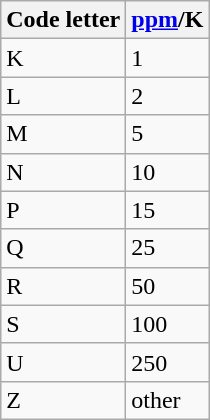<table class="wikitable">
<tr>
<th>Code letter</th>
<th><a href='#'>ppm</a>/K</th>
</tr>
<tr>
<td>K</td>
<td>1</td>
</tr>
<tr>
<td>L</td>
<td>2</td>
</tr>
<tr>
<td>M</td>
<td>5</td>
</tr>
<tr>
<td>N</td>
<td>10</td>
</tr>
<tr>
<td>P</td>
<td>15</td>
</tr>
<tr>
<td>Q</td>
<td>25</td>
</tr>
<tr>
<td>R</td>
<td>50</td>
</tr>
<tr>
<td>S</td>
<td>100</td>
</tr>
<tr>
<td>U</td>
<td>250</td>
</tr>
<tr>
<td>Z</td>
<td>other</td>
</tr>
</table>
